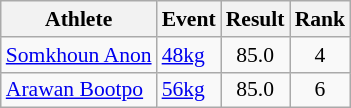<table class=wikitable style="font-size:90%">
<tr>
<th>Athlete</th>
<th>Event</th>
<th>Result</th>
<th>Rank</th>
</tr>
<tr>
<td><a href='#'>Somkhoun Anon</a></td>
<td><a href='#'>48kg</a></td>
<td style="text-align:center;">85.0</td>
<td style="text-align:center;">4</td>
</tr>
<tr>
<td><a href='#'>Arawan Bootpo</a></td>
<td><a href='#'>56kg</a></td>
<td style="text-align:center;">85.0</td>
<td style="text-align:center;">6</td>
</tr>
</table>
